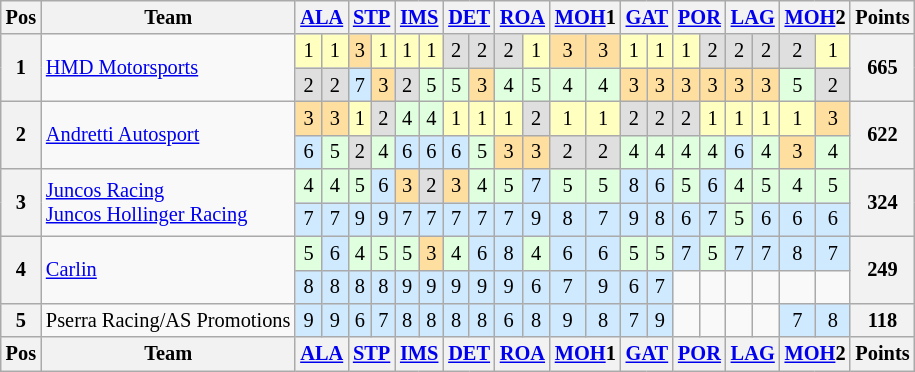<table class="wikitable" style="font-size: 85%;">
<tr>
<th>Pos</th>
<th>Team</th>
<th colspan="2"><a href='#'>ALA</a></th>
<th colspan="2"><a href='#'>STP</a></th>
<th colspan="2"><a href='#'>IMS</a></th>
<th colspan="2"><a href='#'>DET</a></th>
<th colspan="2"><a href='#'>ROA</a></th>
<th colspan="2"><a href='#'>MOH</a>1</th>
<th colspan="2"><a href='#'>GAT</a></th>
<th colspan="2"><a href='#'>POR</a></th>
<th colspan="2"><a href='#'>LAG</a></th>
<th colspan="2"><a href='#'>MOH</a>2</th>
<th>Points</th>
</tr>
<tr>
<th rowspan="2">1</th>
<td rowspan="2"><a href='#'>HMD Motorsports</a></td>
<td style="background:#FFFFBF;" align="center">1</td>
<td style="background:#FFFFBF;" align="center">1</td>
<td style="background:#FFDF9F;" align="center">3</td>
<td style="background:#FFFFBF;" align="center">1</td>
<td style="background:#FFFFBF;" align="center">1</td>
<td style="background:#FFFFBF;" align="center">1</td>
<td style="background:#DFDFDF;" align="center">2</td>
<td style="background:#DFDFDF;" align="center">2</td>
<td style="background:#DFDFDF;" align="center">2</td>
<td style="background:#FFFFBF;" align="center">1</td>
<td style="background:#FFDF9F;" align="center">3</td>
<td style="background:#FFDF9F;" align="center">3</td>
<td style="background:#FFFFBF;" align="center">1</td>
<td style="background:#FFFFBF;" align="center">1</td>
<td style="background:#FFFFBF;" align="center">1</td>
<td style="background:#DFDFDF;" align="center">2</td>
<td style="background:#DFDFDF;" align="center">2</td>
<td style="background:#DFDFDF;" align="center">2</td>
<td style="background:#DFDFDF;" align="center">2</td>
<td style="background:#FFFFBF;" align="center">1</td>
<th rowspan="2">665</th>
</tr>
<tr>
<td style="background:#DFDFDF;" align="center">2</td>
<td style="background:#DFDFDF;" align="center">2</td>
<td style="background:#CFEAFF;" align="center">7</td>
<td style="background:#FFDF9F;" align="center">3</td>
<td style="background:#DFDFDF;" align="center">2</td>
<td style="background:#DFFFDF;" align="center">5</td>
<td style="background:#DFFFDF;" align="center">5</td>
<td style="background:#FFDF9F;" align="center">3</td>
<td style="background:#DFFFDF;" align="center">4</td>
<td style="background:#DFFFDF;" align="center">5</td>
<td style="background:#DFFFDF;" align="center">4</td>
<td style="background:#DFFFDF;" align="center">4</td>
<td style="background:#FFDF9F;" align="center">3</td>
<td style="background:#FFDF9F;" align="center">3</td>
<td style="background:#FFDF9F;" align="center">3</td>
<td style="background:#FFDF9F;" align="center">3</td>
<td style="background:#FFDF9F;" align="center">3</td>
<td style="background:#FFDF9F;" align="center">3</td>
<td style="background:#DFFFDF;" align="center">5</td>
<td style="background:#DFDFDF;" align="center">2</td>
</tr>
<tr>
<th rowspan="2">2</th>
<td rowspan="2"><a href='#'>Andretti Autosport</a></td>
<td style="background:#FFDF9F;" align="center">3</td>
<td style="background:#FFDF9F;" align="center">3</td>
<td style="background:#FFFFBF;" align="center">1</td>
<td style="background:#DFDFDF;" align="center">2</td>
<td style="background:#DFFFDF;" align="center">4</td>
<td style="background:#DFFFDF;" align="center">4</td>
<td style="background:#FFFFBF;" align="center">1</td>
<td style="background:#FFFFBF;" align="center">1</td>
<td style="background:#FFFFBF;" align="center">1</td>
<td style="background:#DFDFDF;" align="center">2</td>
<td style="background:#FFFFBF;" align="center">1</td>
<td style="background:#FFFFBF;" align="center">1</td>
<td style="background:#DFDFDF;" align="center">2</td>
<td style="background:#DFDFDF;" align="center">2</td>
<td style="background:#DFDFDF;" align="center">2</td>
<td style="background:#FFFFBF;" align="center">1</td>
<td style="background:#FFFFBF;" align="center">1</td>
<td style="background:#FFFFBF;" align="center">1</td>
<td style="background:#FFFFBF;" align="center">1</td>
<td style="background:#FFDF9F;" align="center">3</td>
<th rowspan="2">622</th>
</tr>
<tr>
<td style="background:#CFEAFF;" align="center">6</td>
<td style="background:#DFFFDF;" align="center">5</td>
<td style="background:#DFDFDF;" align="center">2</td>
<td style="background:#DFFFDF;" align="center">4</td>
<td style="background:#CFEAFF;" align="center">6</td>
<td style="background:#CFEAFF;" align="center">6</td>
<td style="background:#CFEAFF;" align="center">6</td>
<td style="background:#DFFFDF;" align="center">5</td>
<td style="background:#FFDF9F;" align="center">3</td>
<td style="background:#FFDF9F;" align="center">3</td>
<td style="background:#DFDFDF;" align="center">2</td>
<td style="background:#DFDFDF;" align="center">2</td>
<td style="background:#DFFFDF;" align="center">4</td>
<td style="background:#DFFFDF;" align="center">4</td>
<td style="background:#DFFFDF;" align="center">4</td>
<td style="background:#DFFFDF;" align="center">4</td>
<td style="background:#CFEAFF;" align="center">6</td>
<td style="background:#DFFFDF;" align="center">4</td>
<td style="background:#FFDF9F;" align="center">3</td>
<td style="background:#DFFFDF;" align="center">4</td>
</tr>
<tr>
<th rowspan="2">3</th>
<td rowspan="2"><a href='#'>Juncos Racing</a><br><a href='#'>Juncos Hollinger Racing</a></td>
<td style="background:#DFFFDF;" align="center">4</td>
<td style="background:#DFFFDF;" align="center">4</td>
<td style="background:#DFFFDF;" align="center">5</td>
<td style="background:#CFEAFF;" align="center">6</td>
<td style="background:#FFDF9F;" align="center">3</td>
<td style="background:#DFDFDF;" align="center">2</td>
<td style="background:#FFDF9F;" align="center">3</td>
<td style="background:#DFFFDF;" align="center">4</td>
<td style="background:#DFFFDF;" align="center">5</td>
<td style="background:#CFEAFF;" align="center">7</td>
<td style="background:#DFFFDF;" align="center">5</td>
<td style="background:#DFFFDF;" align="center">5</td>
<td style="background:#CFEAFF;" align="center">8</td>
<td style="background:#CFEAFF;" align="center">6</td>
<td style="background:#DFFFDF;" align="center">5</td>
<td style="background:#CFEAFF;" align="center">6</td>
<td style="background:#DFFFDF;" align="center">4</td>
<td style="background:#DFFFDF;" align="center">5</td>
<td style="background:#DFFFDF;" align="center">4</td>
<td style="background:#DFFFDF;" align="center">5</td>
<th rowspan="2">324</th>
</tr>
<tr>
<td style="background:#CFEAFF;" align="center">7</td>
<td style="background:#CFEAFF;" align="center">7</td>
<td style="background:#CFEAFF;" align="center">9</td>
<td style="background:#CFEAFF;" align="center">9</td>
<td style="background:#CFEAFF;" align="center">7</td>
<td style="background:#CFEAFF;" align="center">7</td>
<td style="background:#CFEAFF;" align="center">7</td>
<td style="background:#CFEAFF;" align="center">7</td>
<td style="background:#CFEAFF;" align="center">7</td>
<td style="background:#CFEAFF;" align="center">9</td>
<td style="background:#CFEAFF;" align="center">8</td>
<td style="background:#CFEAFF;" align="center">7</td>
<td style="background:#CFEAFF;" align="center">9</td>
<td style="background:#CFEAFF;" align="center">8</td>
<td style="background:#CFEAFF;" align="center">6</td>
<td style="background:#CFEAFF;" align="center">7</td>
<td style="background:#DFFFDF;" align="center">5</td>
<td style="background:#CFEAFF;" align="center">6</td>
<td style="background:#CFEAFF;" align="center">6</td>
<td style="background:#CFEAFF;" align="center">6</td>
</tr>
<tr>
<th rowspan="2">4</th>
<td rowspan="2"><a href='#'>Carlin</a></td>
<td style="background:#DFFFDF;" align="center">5</td>
<td style="background:#CFEAFF;" align="center">6</td>
<td style="background:#DFFFDF;" align="center">4</td>
<td style="background:#DFFFDF;" align="center">5</td>
<td style="background:#DFFFDF;" align="center">5</td>
<td style="background:#FFDF9F;" align="center">3</td>
<td style="background:#DFFFDF;" align="center">4</td>
<td style="background:#CFEAFF;" align="center">6</td>
<td style="background:#CFEAFF;" align="center">8</td>
<td style="background:#DFFFDF;" align="center">4</td>
<td style="background:#CFEAFF;" align="center">6</td>
<td style="background:#CFEAFF;" align="center">6</td>
<td style="background:#DFFFDF;" align="center">5</td>
<td style="background:#DFFFDF;" align="center">5</td>
<td style="background:#CFEAFF;" align="center">7</td>
<td style="background:#DFFFDF;" align="center">5</td>
<td style="background:#CFEAFF;" align="center">7</td>
<td style="background:#CFEAFF;" align="center">7</td>
<td style="background:#CFEAFF;" align="center">8</td>
<td style="background:#CFEAFF;" align="center">7</td>
<th rowspan="2">249</th>
</tr>
<tr>
<td style="background:#CFEAFF;" align="center">8</td>
<td style="background:#CFEAFF;" align="center">8</td>
<td style="background:#CFEAFF;" align="center">8</td>
<td style="background:#CFEAFF;" align="center">8</td>
<td style="background:#CFEAFF;" align="center">9</td>
<td style="background:#CFEAFF;" align="center">9</td>
<td style="background:#CFEAFF;" align="center">9</td>
<td style="background:#CFEAFF;" align="center">9</td>
<td style="background:#CFEAFF;" align="center">9</td>
<td style="background:#CFEAFF;" align="center">6</td>
<td style="background:#CFEAFF;" align="center">7</td>
<td style="background:#CFEAFF;" align="center">9</td>
<td style="background:#CFEAFF;" align="center">6</td>
<td style="background:#CFEAFF;" align="center">7</td>
<td></td>
<td></td>
<td></td>
<td></td>
<td></td>
<td></td>
</tr>
<tr>
<th>5</th>
<td>Pserra Racing/AS Promotions</td>
<td style="background:#CFEAFF;" align="center">9</td>
<td style="background:#CFEAFF;" align="center">9</td>
<td style="background:#CFEAFF;" align="center">6</td>
<td style="background:#CFEAFF;" align="center">7</td>
<td style="background:#CFEAFF;" align="center">8</td>
<td style="background:#CFEAFF;" align="center">8</td>
<td style="background:#CFEAFF;" align="center">8</td>
<td style="background:#CFEAFF;" align="center">8</td>
<td style="background:#CFEAFF;" align="center">6</td>
<td style="background:#CFEAFF;" align="center">8</td>
<td style="background:#CFEAFF;" align="center">9</td>
<td style="background:#CFEAFF;" align="center">8</td>
<td style="background:#CFEAFF;" align="center">7</td>
<td style="background:#CFEAFF;" align="center">9</td>
<td></td>
<td></td>
<td></td>
<td></td>
<td style="background:#CFEAFF;" align="center">7</td>
<td style="background:#CFEAFF;" align="center">8</td>
<th>118</th>
</tr>
<tr>
<th>Pos</th>
<th>Team</th>
<th colspan="2"><a href='#'>ALA</a></th>
<th colspan="2"><a href='#'>STP</a></th>
<th colspan="2"><a href='#'>IMS</a></th>
<th colspan="2"><a href='#'>DET</a></th>
<th colspan="2"><a href='#'>ROA</a></th>
<th colspan="2"><a href='#'>MOH</a>1</th>
<th colspan="2"><a href='#'>GAT</a></th>
<th colspan="2"><a href='#'>POR</a></th>
<th colspan="2"><a href='#'>LAG</a></th>
<th colspan="2"><a href='#'>MOH</a>2</th>
<th>Points</th>
</tr>
</table>
